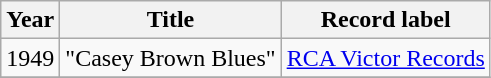<table class="wikitable sortable" border="1">
<tr>
<th>Year</th>
<th>Title</th>
<th>Record label</th>
</tr>
<tr>
<td>1949</td>
<td>"Casey Brown Blues"</td>
<td><a href='#'>RCA Victor Records</a></td>
</tr>
<tr>
</tr>
</table>
